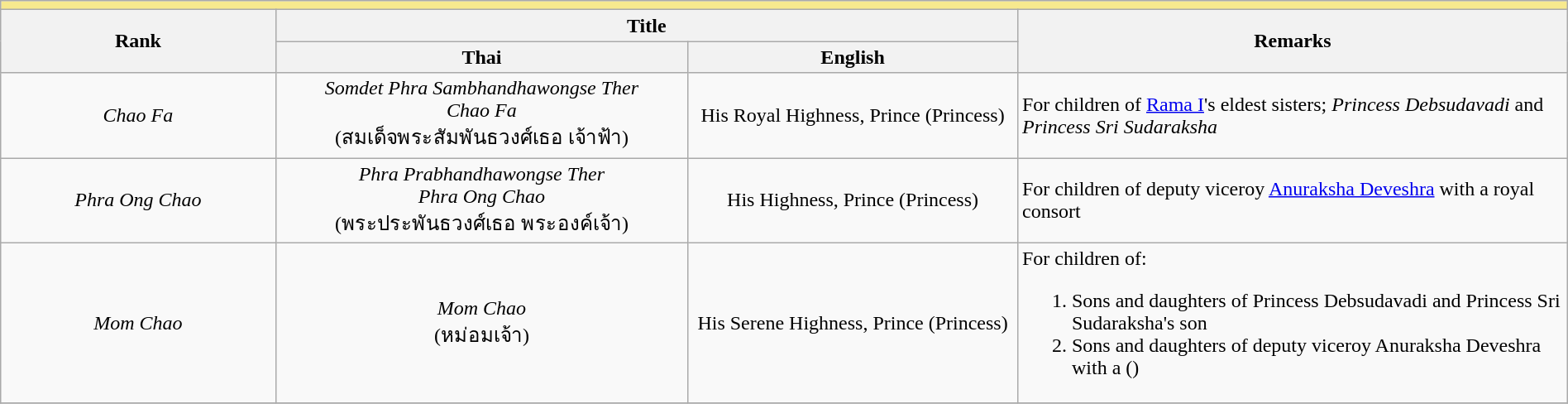<table class="wikitable" width="100%">
<tr>
<td colspan=4 style="background: #F7E98E;"></td>
</tr>
<tr>
<th rowspan=2 width="10%">Rank</th>
<th colspan=2 width="25%">Title</th>
<th rowspan=2 width="20%">Remarks</th>
</tr>
<tr>
<th width="15%">Thai</th>
<th width="12%">English</th>
</tr>
<tr>
<td align="center"><em>Chao Fa</em></td>
<td align="center"><em>Somdet Phra Sambhandhawongse Ther <br> Chao Fa</em> <br> (สมเด็จพระสัมพันธวงศ์เธอ เจ้าฟ้า)</td>
<td align="center">His Royal Highness, Prince (Princess)</td>
<td>For children of <a href='#'>Rama I</a>'s eldest sisters; <em>Princess Debsudavadi</em> and <em>Princess Sri Sudaraksha</em></td>
</tr>
<tr>
<td align="center"><em>Phra Ong Chao</em></td>
<td align="center"><em>Phra Prabhandhawongse Ther <br> Phra Ong Chao</em> <br> (พระประพันธวงศ์เธอ พระองค์เจ้า)</td>
<td align="center">His Highness, Prince (Princess)</td>
<td>For children of deputy viceroy <a href='#'>Anuraksha Deveshra</a> with a royal consort</td>
</tr>
<tr>
<td align="center"><em>Mom Chao</em></td>
<td align="center"><em>Mom Chao</em> <br> (หม่อมเจ้า)</td>
<td align="center">His Serene Highness, Prince (Princess)</td>
<td>For children of:<br><ol><li>Sons and daughters of Princess Debsudavadi and Princess Sri Sudaraksha's son</li><li>Sons and daughters of deputy viceroy Anuraksha Deveshra with a ()</li></ol></td>
</tr>
<tr>
</tr>
</table>
